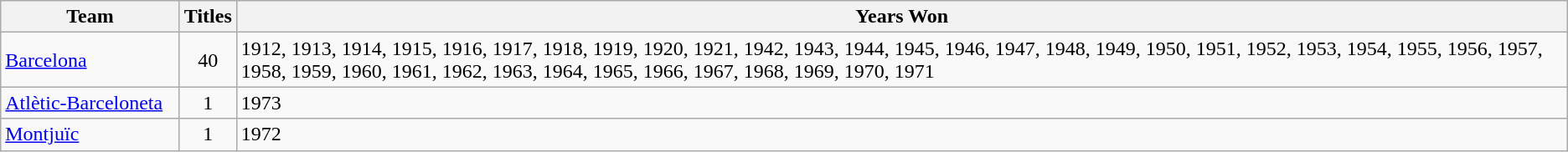<table class="wikitable sortable">
<tr>
<th width="135">Team</th>
<th>Titles</th>
<th>Years Won</th>
</tr>
<tr>
<td><a href='#'>Barcelona</a></td>
<td align=center>40</td>
<td>1912, 1913, 1914, 1915, 1916, 1917, 1918, 1919, 1920, 1921, 1942, 1943, 1944, 1945, 1946, 1947, 1948, 1949, 1950, 1951, 1952, 1953, 1954, 1955, 1956, 1957, 1958, 1959, 1960, 1961, 1962, 1963, 1964, 1965, 1966, 1967, 1968, 1969, 1970, 1971</td>
</tr>
<tr>
<td><a href='#'>Atlètic-Barceloneta</a></td>
<td align=center>1</td>
<td>1973</td>
</tr>
<tr>
<td><a href='#'>Montjuïc</a></td>
<td align=center>1</td>
<td>1972</td>
</tr>
</table>
